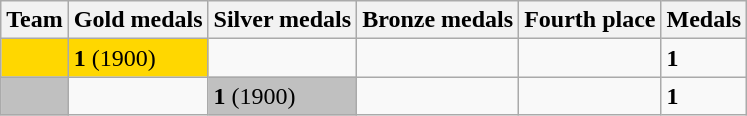<table class=wikitable>
<tr>
<th>Team</th>
<th>Gold medals</th>
<th>Silver medals</th>
<th>Bronze medals</th>
<th>Fourth place</th>
<th>Medals</th>
</tr>
<tr>
<td bgcolor=gold></td>
<td bgcolor=gold><strong>1</strong> (1900)</td>
<td></td>
<td></td>
<td></td>
<td><strong>1</strong></td>
</tr>
<tr>
<td bgcolor=silver></td>
<td></td>
<td bgcolor=silver><strong>1</strong> (1900)</td>
<td></td>
<td></td>
<td><strong>1</strong></td>
</tr>
</table>
